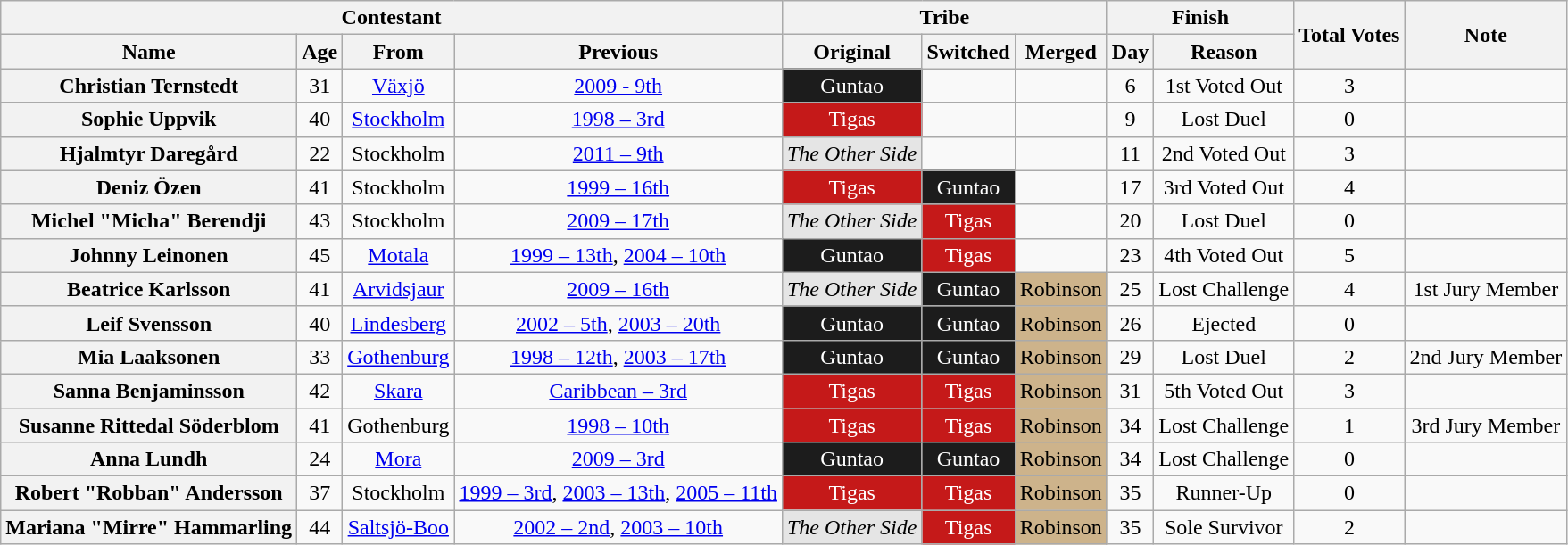<table class="wikitable sortable" style="text-align:center">
<tr>
<th scope="col" colspan="4">Contestant</th>
<th scope="col" colspan="3">Tribe</th>
<th scope="col" colspan="2">Finish</th>
<th scope="col" rowspan="2">Total Votes</th>
<th scope="col" rowspan="2">Note</th>
</tr>
<tr>
<th scope="col">Name</th>
<th scope="col">Age</th>
<th scope="col">From</th>
<th scope="col">Previous</th>
<th scope="col">Original</th>
<th scope="col">Switched</th>
<th scope="col">Merged</th>
<th scope="col">Day</th>
<th scope="col">Reason</th>
</tr>
<tr>
<th scope="row">Christian Ternstedt</th>
<td>31</td>
<td><a href='#'>Växjö</a></td>
<td><a href='#'>2009 - 9th</a></td>
<td style="background: #1C1C1C; color: white;">Guntao</td>
<td></td>
<td></td>
<td>6</td>
<td>1st Voted Out</td>
<td>3</td>
<td></td>
</tr>
<tr>
<th scope="row">Sophie Uppvik</th>
<td>40</td>
<td><a href='#'>Stockholm</a></td>
<td><a href='#'>1998 – 3rd</a></td>
<td style="background: #C51919; color: white;">Tigas</td>
<td></td>
<td></td>
<td>9</td>
<td>Lost Duel</td>
<td>0</td>
<td></td>
</tr>
<tr>
<th scope="row">Hjalmtyr Daregård</th>
<td>22</td>
<td>Stockholm</td>
<td><a href='#'>2011 – 9th</a></td>
<td style="background: #E5E5E5"><em>The Other Side</em></td>
<td></td>
<td></td>
<td>11</td>
<td>2nd Voted Out</td>
<td>3</td>
<td></td>
</tr>
<tr>
<th scope="row">Deniz Özen</th>
<td>41</td>
<td>Stockholm</td>
<td><a href='#'>1999 – 16th</a></td>
<td style="background: #C51919; color: white;">Tigas</td>
<td style="background: #1C1C1C; color: white;">Guntao</td>
<td></td>
<td>17</td>
<td>3rd Voted Out</td>
<td>4</td>
<td></td>
</tr>
<tr>
<th scope="row">Michel "Micha" Berendji</th>
<td>43</td>
<td>Stockholm</td>
<td><a href='#'>2009 – 17th</a></td>
<td style="background: #E5E5E5"><em>The Other Side</em></td>
<td style="background: #C51919; color: white;">Tigas</td>
<td></td>
<td>20</td>
<td>Lost Duel</td>
<td>0</td>
<td></td>
</tr>
<tr>
<th scope="row">Johnny Leinonen</th>
<td>45</td>
<td><a href='#'>Motala</a></td>
<td><a href='#'>1999 – 13th</a>, <a href='#'>2004 – 10th</a></td>
<td style="background: #1C1C1C; color: white;">Guntao</td>
<td style="background: #C51919; color: white;">Tigas</td>
<td></td>
<td>23</td>
<td>4th Voted Out</td>
<td>5</td>
<td></td>
</tr>
<tr>
<th scope="row">Beatrice Karlsson</th>
<td>41</td>
<td><a href='#'>Arvidsjaur</a></td>
<td><a href='#'>2009 – 16th</a></td>
<td style="background: #E5E5E5"><em>The Other Side</em></td>
<td style="background: #1C1C1C; color: white;">Guntao</td>
<td style="background: #cdb38b">Robinson</td>
<td>25</td>
<td>Lost Challenge</td>
<td>4</td>
<td>1st Jury Member</td>
</tr>
<tr>
<th scope="row">Leif Svensson</th>
<td>40</td>
<td><a href='#'>Lindesberg</a></td>
<td><a href='#'>2002 – 5th</a>, <a href='#'>2003 – 20th</a></td>
<td style="background: #1C1C1C; color: white;">Guntao</td>
<td style="background: #1C1C1C; color: white;">Guntao</td>
<td style="background: #cdb38b">Robinson</td>
<td>26</td>
<td>Ejected</td>
<td>0</td>
<td></td>
</tr>
<tr>
<th scope="row">Mia Laaksonen</th>
<td>33</td>
<td><a href='#'>Gothenburg</a></td>
<td><a href='#'>1998 – 12th</a>, <a href='#'>2003 – 17th</a></td>
<td style="background: #1C1C1C; color: white;">Guntao</td>
<td style="background: #1C1C1C; color: white;">Guntao</td>
<td style="background: #cdb38b">Robinson</td>
<td>29</td>
<td>Lost Duel</td>
<td>2</td>
<td>2nd Jury Member</td>
</tr>
<tr>
<th scope="row">Sanna Benjaminsson</th>
<td>42</td>
<td><a href='#'>Skara</a></td>
<td><a href='#'>Caribbean – 3rd</a></td>
<td style="background: #C51919; color: white;">Tigas</td>
<td style="background: #C51919; color: white;">Tigas</td>
<td style="background: #cdb38b">Robinson</td>
<td>31</td>
<td>5th Voted Out</td>
<td>3</td>
<td></td>
</tr>
<tr>
<th scope="row">Susanne Rittedal Söderblom</th>
<td>41</td>
<td>Gothenburg</td>
<td><a href='#'>1998 – 10th</a></td>
<td style="background: #C51919; color: white;">Tigas</td>
<td style="background: #C51919; color: white;">Tigas</td>
<td style="background: #cdb38b">Robinson</td>
<td>34</td>
<td>Lost Challenge</td>
<td>1</td>
<td>3rd Jury Member</td>
</tr>
<tr>
<th scope="row">Anna Lundh</th>
<td>24</td>
<td><a href='#'>Mora</a></td>
<td><a href='#'>2009 – 3rd</a></td>
<td style="background: #1C1C1C; color: white;">Guntao</td>
<td style="background: #1C1C1C; color: white;">Guntao</td>
<td style="background: #cdb38b">Robinson</td>
<td>34</td>
<td>Lost Challenge</td>
<td>0</td>
<td></td>
</tr>
<tr>
<th scope="row">Robert "Robban" Andersson</th>
<td>37</td>
<td>Stockholm</td>
<td><a href='#'>1999 – 3rd</a>, <a href='#'>2003 – 13th</a>, <a href='#'>2005 – 11th</a></td>
<td style="background: #C51919; color: white;">Tigas</td>
<td style="background: #C51919; color: white;">Tigas</td>
<td style="background: #cdb38b">Robinson</td>
<td>35</td>
<td>Runner-Up</td>
<td>0</td>
<td></td>
</tr>
<tr>
<th scope="row">Mariana "Mirre" Hammarling</th>
<td>44</td>
<td><a href='#'>Saltsjö-Boo</a></td>
<td><a href='#'>2002 – 2nd</a>, <a href='#'>2003 – 10th</a></td>
<td style="background: #E5E5E5"><em>The Other Side</em></td>
<td style="background: #C51919; color: white;">Tigas</td>
<td style="background: #cdb38b">Robinson</td>
<td>35</td>
<td>Sole Survivor</td>
<td>2</td>
<td></td>
</tr>
</table>
